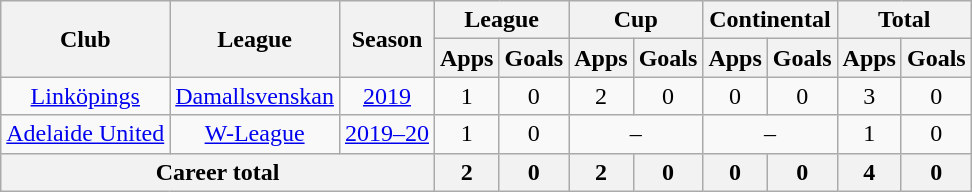<table class="wikitable" style="text-align: center;">
<tr>
<th rowspan="2">Club</th>
<th rowspan="2">League</th>
<th rowspan="2">Season</th>
<th colspan="2">League</th>
<th colspan="2">Cup</th>
<th colspan="2">Continental</th>
<th colspan="2">Total</th>
</tr>
<tr>
<th>Apps</th>
<th>Goals</th>
<th>Apps</th>
<th>Goals</th>
<th>Apps</th>
<th>Goals</th>
<th>Apps</th>
<th>Goals</th>
</tr>
<tr>
<td><a href='#'>Linköpings</a></td>
<td><a href='#'>Damallsvenskan</a></td>
<td><a href='#'>2019</a></td>
<td>1</td>
<td>0</td>
<td>2</td>
<td>0</td>
<td>0</td>
<td>0</td>
<td>3</td>
<td>0</td>
</tr>
<tr>
<td><a href='#'>Adelaide United</a></td>
<td><a href='#'>W-League</a></td>
<td><a href='#'>2019–20</a></td>
<td>1</td>
<td>0</td>
<td colspan="2">–</td>
<td colspan="2">–</td>
<td>1</td>
<td>0</td>
</tr>
<tr>
<th colspan="3">Career total</th>
<th>2</th>
<th>0</th>
<th>2</th>
<th>0</th>
<th>0</th>
<th>0</th>
<th>4</th>
<th>0</th>
</tr>
</table>
